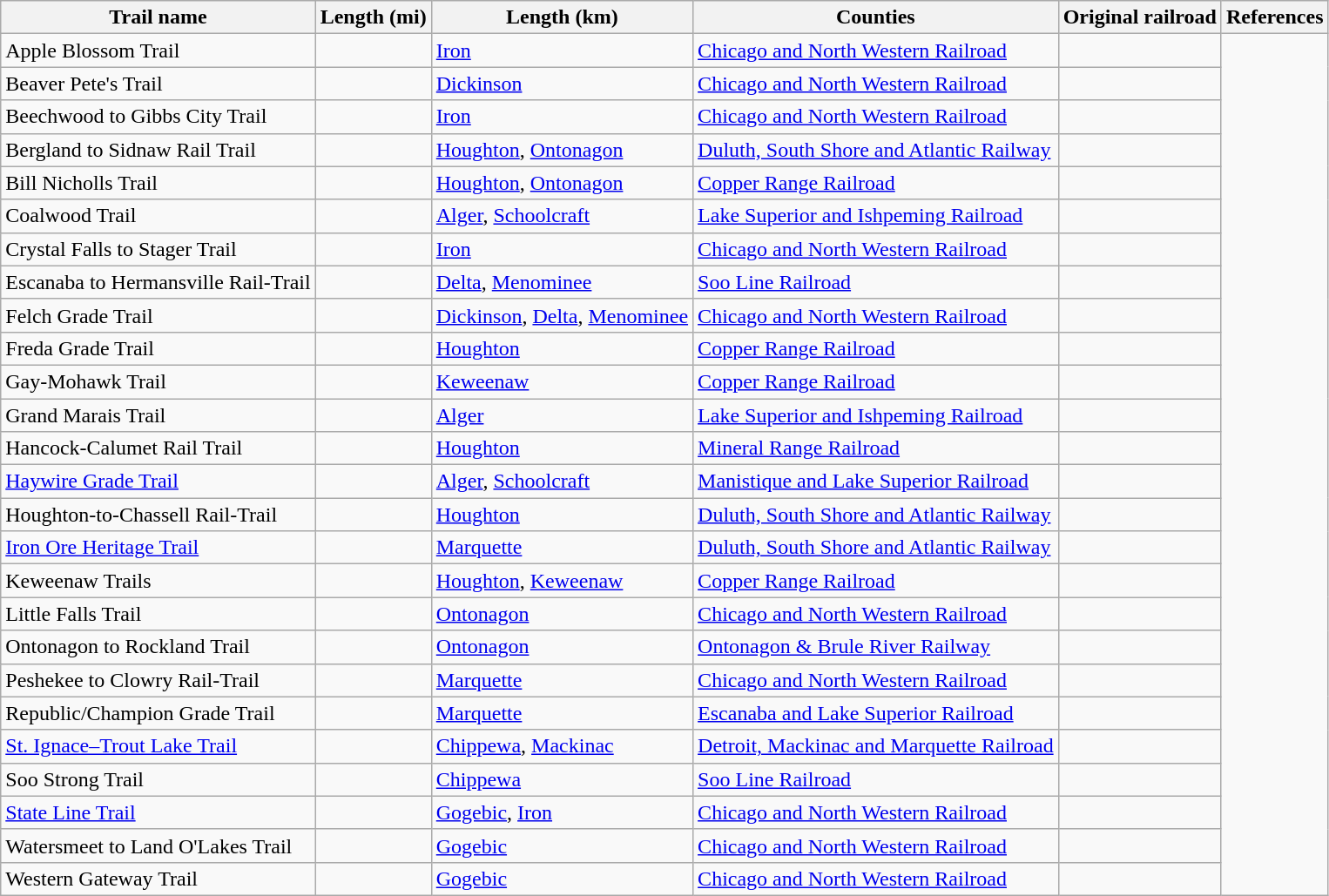<table class="wikitable sortable">
<tr>
<th scope="col">Trail name</th>
<th scope="col">Length (mi)</th>
<th scope="col">Length (km)</th>
<th scope="col" class = "unsortable">Counties</th>
<th scope="col">Original railroad</th>
<th scope="col" class = "unsortable">References</th>
</tr>
<tr>
<td>Apple Blossom Trail</td>
<td></td>
<td><a href='#'>Iron</a></td>
<td><a href='#'>Chicago and North Western Railroad</a></td>
<td></td>
</tr>
<tr>
<td>Beaver Pete's Trail</td>
<td></td>
<td><a href='#'>Dickinson</a></td>
<td><a href='#'>Chicago and North Western Railroad</a></td>
<td></td>
</tr>
<tr>
<td>Beechwood to Gibbs City Trail</td>
<td></td>
<td><a href='#'>Iron</a></td>
<td><a href='#'>Chicago and North Western Railroad</a></td>
<td></td>
</tr>
<tr>
<td>Bergland to Sidnaw Rail Trail</td>
<td></td>
<td><a href='#'>Houghton</a>, <a href='#'>Ontonagon</a></td>
<td><a href='#'>Duluth, South Shore and Atlantic Railway</a></td>
<td></td>
</tr>
<tr>
<td>Bill Nicholls Trail</td>
<td></td>
<td><a href='#'>Houghton</a>, <a href='#'>Ontonagon</a></td>
<td><a href='#'>Copper Range Railroad</a></td>
<td></td>
</tr>
<tr>
<td>Coalwood Trail</td>
<td></td>
<td><a href='#'>Alger</a>, <a href='#'>Schoolcraft</a></td>
<td><a href='#'>Lake Superior and Ishpeming Railroad</a></td>
<td></td>
</tr>
<tr>
<td>Crystal Falls to Stager Trail</td>
<td></td>
<td><a href='#'>Iron</a></td>
<td><a href='#'>Chicago and North Western Railroad</a></td>
<td></td>
</tr>
<tr>
<td>Escanaba to Hermansville Rail-Trail</td>
<td></td>
<td><a href='#'>Delta</a>, <a href='#'>Menominee</a></td>
<td><a href='#'>Soo Line Railroad</a></td>
<td></td>
</tr>
<tr>
<td>Felch Grade Trail</td>
<td></td>
<td><a href='#'>Dickinson</a>, <a href='#'>Delta</a>, <a href='#'>Menominee</a></td>
<td><a href='#'>Chicago and North Western Railroad</a></td>
<td></td>
</tr>
<tr>
<td>Freda Grade Trail</td>
<td></td>
<td><a href='#'>Houghton</a></td>
<td><a href='#'>Copper Range Railroad</a></td>
<td></td>
</tr>
<tr>
<td>Gay-Mohawk Trail</td>
<td></td>
<td><a href='#'>Keweenaw</a></td>
<td><a href='#'>Copper Range Railroad</a></td>
<td></td>
</tr>
<tr>
<td>Grand Marais Trail</td>
<td></td>
<td><a href='#'>Alger</a></td>
<td><a href='#'>Lake Superior and Ishpeming Railroad</a></td>
<td></td>
</tr>
<tr>
<td>Hancock-Calumet Rail Trail</td>
<td></td>
<td><a href='#'>Houghton</a></td>
<td><a href='#'>Mineral Range Railroad</a></td>
<td></td>
</tr>
<tr>
<td><a href='#'>Haywire Grade Trail</a></td>
<td></td>
<td><a href='#'>Alger</a>, <a href='#'>Schoolcraft</a></td>
<td><a href='#'>Manistique and Lake Superior Railroad</a></td>
<td></td>
</tr>
<tr>
<td>Houghton-to-Chassell Rail-Trail</td>
<td></td>
<td><a href='#'>Houghton</a></td>
<td><a href='#'>Duluth, South Shore and Atlantic Railway</a></td>
<td></td>
</tr>
<tr>
<td><a href='#'>Iron Ore Heritage Trail</a></td>
<td></td>
<td><a href='#'>Marquette</a></td>
<td><a href='#'>Duluth, South Shore and Atlantic Railway</a></td>
<td></td>
</tr>
<tr>
<td>Keweenaw Trails</td>
<td></td>
<td><a href='#'>Houghton</a>, <a href='#'>Keweenaw</a></td>
<td><a href='#'>Copper Range Railroad</a></td>
<td></td>
</tr>
<tr>
<td>Little Falls Trail</td>
<td></td>
<td><a href='#'>Ontonagon</a></td>
<td><a href='#'>Chicago and North Western Railroad</a></td>
<td></td>
</tr>
<tr>
<td>Ontonagon to Rockland Trail</td>
<td></td>
<td><a href='#'>Ontonagon</a></td>
<td><a href='#'>Ontonagon & Brule River Railway</a></td>
<td></td>
</tr>
<tr>
<td>Peshekee to Clowry Rail-Trail</td>
<td></td>
<td><a href='#'>Marquette</a></td>
<td><a href='#'>Chicago and North Western Railroad</a></td>
<td></td>
</tr>
<tr>
<td>Republic/Champion Grade Trail</td>
<td></td>
<td><a href='#'>Marquette</a></td>
<td><a href='#'>Escanaba and Lake Superior Railroad</a></td>
<td></td>
</tr>
<tr>
<td><a href='#'>St. Ignace–Trout Lake Trail</a></td>
<td></td>
<td><a href='#'>Chippewa</a>, <a href='#'>Mackinac</a></td>
<td><a href='#'>Detroit, Mackinac and Marquette Railroad</a></td>
<td></td>
</tr>
<tr>
<td>Soo Strong Trail</td>
<td></td>
<td><a href='#'>Chippewa</a></td>
<td><a href='#'>Soo Line Railroad</a></td>
<td></td>
</tr>
<tr>
<td><a href='#'>State Line Trail</a></td>
<td></td>
<td><a href='#'>Gogebic</a>, <a href='#'>Iron</a></td>
<td><a href='#'>Chicago and North Western Railroad</a></td>
<td></td>
</tr>
<tr>
<td>Watersmeet to Land O'Lakes Trail</td>
<td></td>
<td><a href='#'>Gogebic</a></td>
<td><a href='#'>Chicago and North Western Railroad</a></td>
<td></td>
</tr>
<tr>
<td>Western Gateway Trail</td>
<td></td>
<td><a href='#'>Gogebic</a></td>
<td><a href='#'>Chicago and North Western Railroad</a></td>
<td></td>
</tr>
</table>
